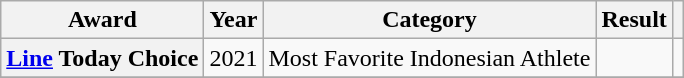<table class="wikitable plainrowheaders sortable">
<tr>
<th scope="col">Award</th>
<th scope="col">Year</th>
<th scope="col">Category</th>
<th scope="col">Result</th>
<th scope="col" class="unsortable"></th>
</tr>
<tr>
<th scope="row"><a href='#'>Line</a> Today Choice</th>
<td>2021</td>
<td>Most Favorite Indonesian Athlete</td>
<td></td>
<td></td>
</tr>
<tr>
</tr>
</table>
